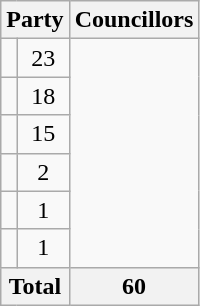<table class="wikitable">
<tr>
<th colspan=2>Party</th>
<th>Councillors</th>
</tr>
<tr>
<td></td>
<td align=center>23</td>
</tr>
<tr>
<td></td>
<td align=center>18</td>
</tr>
<tr>
<td></td>
<td align=center>15</td>
</tr>
<tr>
<td></td>
<td align=center>2</td>
</tr>
<tr>
<td></td>
<td align=center>1</td>
</tr>
<tr>
<td></td>
<td align=center>1</td>
</tr>
<tr>
<th colspan=2>Total</th>
<th align=center>60</th>
</tr>
</table>
